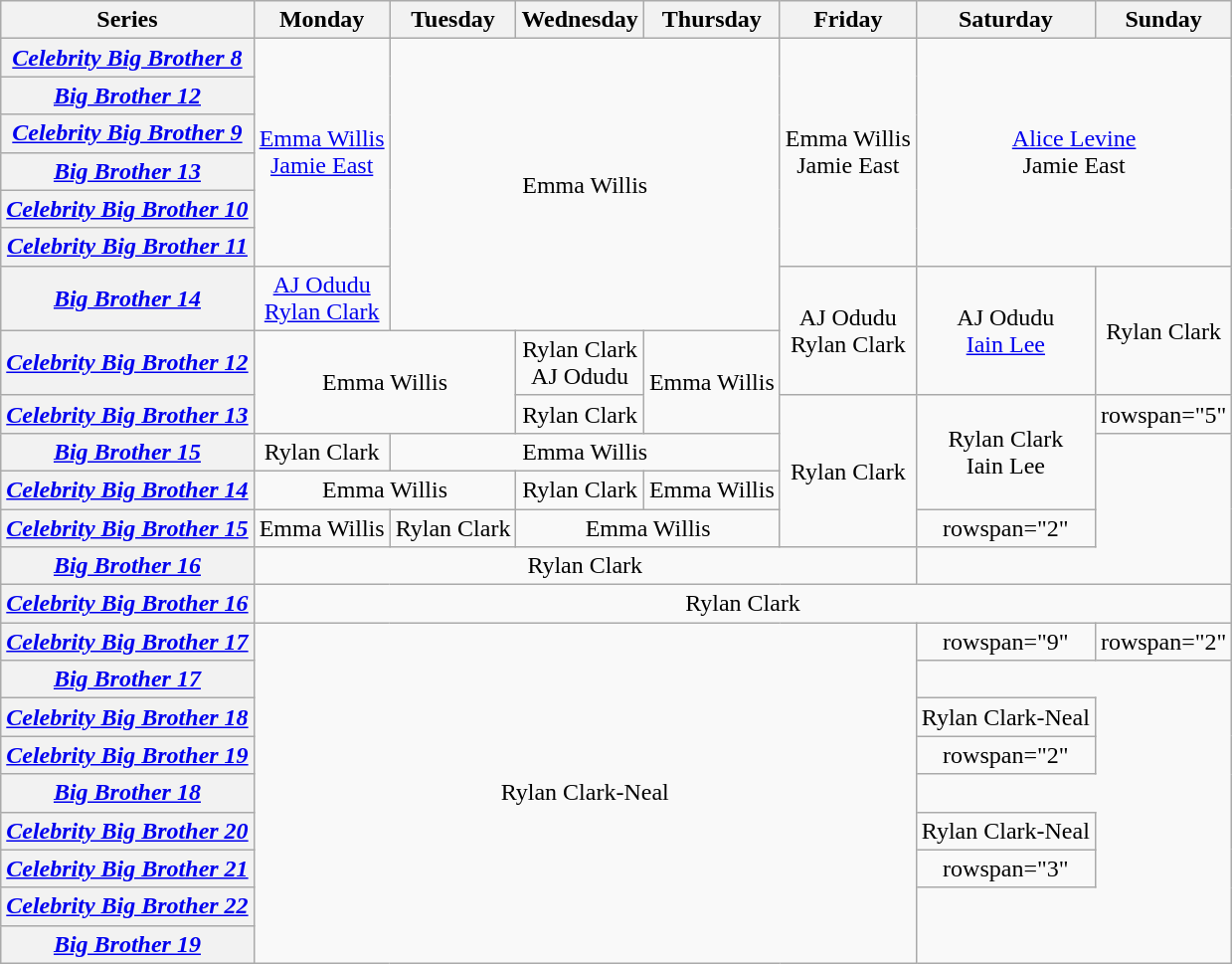<table class="wikitable" style="text-align: center;">
<tr>
<th>Series</th>
<th>Monday</th>
<th>Tuesday</th>
<th>Wednesday</th>
<th>Thursday</th>
<th>Friday</th>
<th>Saturday</th>
<th>Sunday</th>
</tr>
<tr>
<th><em><a href='#'>Celebrity Big Brother 8</a></em></th>
<td rowspan="6"><a href='#'>Emma Willis</a><br><a href='#'>Jamie East</a></td>
<td rowspan="7" colspan="3">Emma Willis</td>
<td rowspan="6">Emma Willis<br>Jamie East</td>
<td rowspan="6" colspan="2"><a href='#'>Alice Levine</a><br>Jamie East</td>
</tr>
<tr>
<th><em><a href='#'>Big Brother 12</a></em></th>
</tr>
<tr>
<th><em><a href='#'>Celebrity Big Brother 9</a></em></th>
</tr>
<tr>
<th><em><a href='#'>Big Brother 13</a></em></th>
</tr>
<tr>
<th><em><a href='#'>Celebrity Big Brother 10</a></em></th>
</tr>
<tr>
<th><em><a href='#'>Celebrity Big Brother 11</a></em></th>
</tr>
<tr>
<th><em><a href='#'>Big Brother 14</a></em></th>
<td><a href='#'>AJ Odudu</a><br><a href='#'>Rylan Clark</a></td>
<td rowspan="2">AJ Odudu<br>Rylan Clark</td>
<td rowspan=2>AJ Odudu<br><a href='#'>Iain Lee</a></td>
<td rowspan=2>Rylan Clark</td>
</tr>
<tr>
<th><em><a href='#'>Celebrity Big Brother 12</a></em></th>
<td rowspan="2" colspan="2">Emma Willis</td>
<td>Rylan Clark<br>AJ Odudu</td>
<td rowspan="2">Emma Willis</td>
</tr>
<tr>
<th><em><a href='#'>Celebrity Big Brother 13</a></em></th>
<td>Rylan Clark<br></td>
<td rowspan="4">Rylan Clark<br></td>
<td rowspan="3">Rylan Clark<br>Iain Lee</td>
<td>rowspan="5" </td>
</tr>
<tr>
<th><em><a href='#'>Big Brother 15</a></em></th>
<td>Rylan Clark</td>
<td colspan="3">Emma Willis</td>
</tr>
<tr>
<th><em><a href='#'>Celebrity Big Brother 14</a></em></th>
<td colspan="2">Emma Willis</td>
<td>Rylan Clark</td>
<td>Emma Willis</td>
</tr>
<tr>
<th><em><a href='#'>Celebrity Big Brother 15</a></em></th>
<td>Emma Willis</td>
<td>Rylan Clark</td>
<td colspan="2">Emma Willis</td>
<td>rowspan="2" </td>
</tr>
<tr>
<th><em><a href='#'>Big Brother 16</a></em></th>
<td colspan="5">Rylan Clark</td>
</tr>
<tr>
<th><em><a href='#'>Celebrity Big Brother 16</a></em></th>
<td colspan="7">Rylan Clark</td>
</tr>
<tr>
<th><em><a href='#'>Celebrity Big Brother 17</a></em></th>
<td rowspan="9" colspan="5">Rylan Clark-Neal</td>
<td>rowspan="9" </td>
<td>rowspan="2" </td>
</tr>
<tr>
<th><em><a href='#'>Big Brother 17</a></em></th>
</tr>
<tr>
<th><em><a href='#'>Celebrity Big Brother 18</a></em></th>
<td>Rylan Clark-Neal</td>
</tr>
<tr>
<th><em><a href='#'>Celebrity Big Brother 19</a></em></th>
<td>rowspan="2" </td>
</tr>
<tr>
<th><em><a href='#'>Big Brother 18</a></em></th>
</tr>
<tr>
<th><em><a href='#'>Celebrity Big Brother 20</a></em></th>
<td>Rylan Clark-Neal</td>
</tr>
<tr>
<th><em><a href='#'>Celebrity Big Brother 21</a></em></th>
<td>rowspan="3" </td>
</tr>
<tr>
<th><em><a href='#'>Celebrity Big Brother 22</a></em></th>
</tr>
<tr>
<th><em><a href='#'>Big Brother 19</a></em></th>
</tr>
</table>
